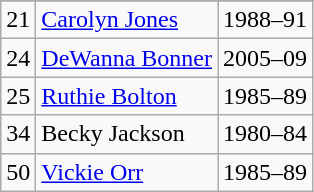<table class="wikitable toccolours">
<tr>
</tr>
<tr>
<td>21</td>
<td><a href='#'>Carolyn Jones</a></td>
<td>1988–91</td>
</tr>
<tr>
<td>24</td>
<td><a href='#'>DeWanna Bonner</a></td>
<td>2005–09</td>
</tr>
<tr>
<td>25</td>
<td><a href='#'>Ruthie Bolton</a></td>
<td>1985–89</td>
</tr>
<tr>
<td>34</td>
<td>Becky Jackson</td>
<td>1980–84</td>
</tr>
<tr>
<td>50</td>
<td><a href='#'>Vickie Orr</a></td>
<td>1985–89</td>
</tr>
</table>
